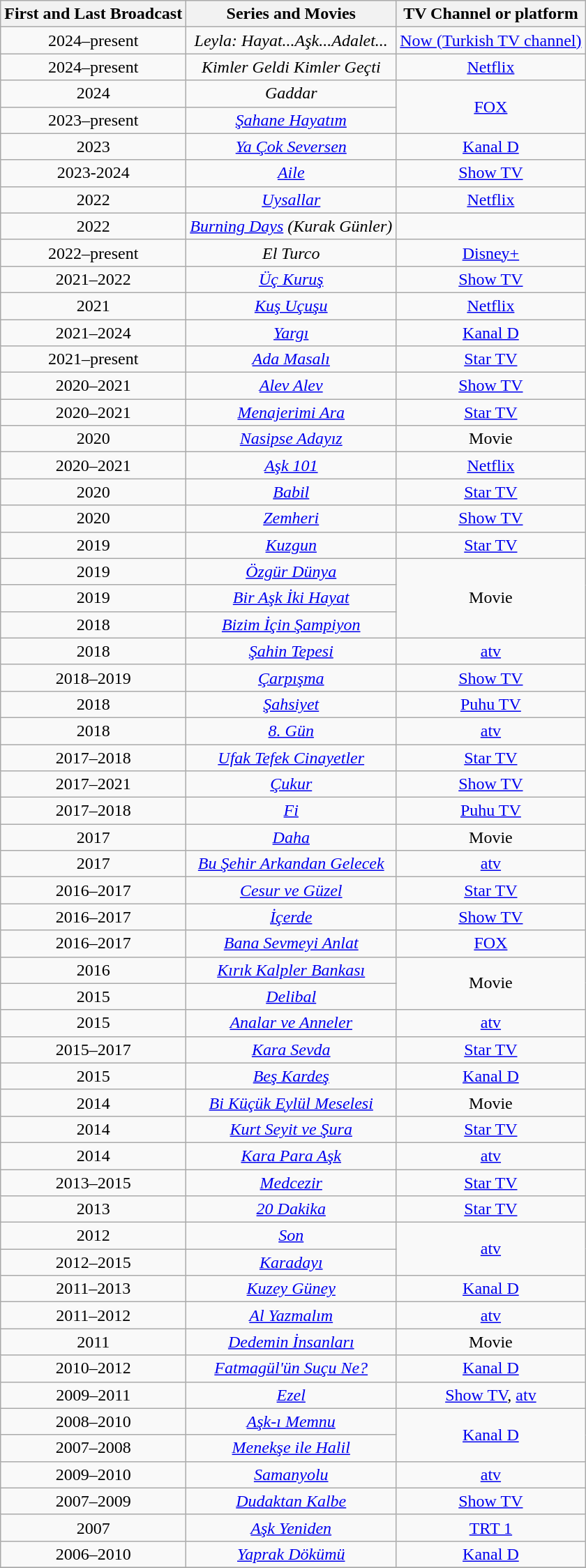<table class="wikitable sortable" style="text-align:center">
<tr>
<th>First and Last Broadcast</th>
<th>Series and Movies</th>
<th>TV Channel or platform</th>
</tr>
<tr>
<td>2024–present</td>
<td><em>Leyla: Hayat...Aşk...Adalet...</em></td>
<td><a href='#'>Now (Turkish TV channel)</a></td>
</tr>
<tr>
<td>2024–present</td>
<td><em>Kimler Geldi Kimler Geçti</em></td>
<td><a href='#'>Netflix</a></td>
</tr>
<tr>
<td>2024</td>
<td><em>Gaddar</em></td>
<td rowspan="2"><a href='#'>FOX</a></td>
</tr>
<tr>
<td>2023–present</td>
<td><em><a href='#'>Şahane Hayatım</a></em></td>
</tr>
<tr>
<td>2023</td>
<td><em><a href='#'>Ya Çok Seversen</a></em></td>
<td><a href='#'>Kanal D</a></td>
</tr>
<tr>
<td>2023-2024</td>
<td><em><a href='#'>Aile</a></em></td>
<td><a href='#'>Show TV</a></td>
</tr>
<tr>
<td>2022</td>
<td><em><a href='#'>Uysallar</a></em></td>
<td><a href='#'>Netflix</a></td>
</tr>
<tr>
<td>2022</td>
<td><em><a href='#'>Burning Days</a> (Kurak Günler)</em></td>
<td></td>
</tr>
<tr>
<td>2022–present</td>
<td><em>El Turco</em></td>
<td><a href='#'>Disney+</a></td>
</tr>
<tr>
<td>2021–2022</td>
<td><em><a href='#'>Üç Kuruş</a></em></td>
<td><a href='#'>Show TV</a></td>
</tr>
<tr>
<td>2021</td>
<td><em><a href='#'>Kuş Uçuşu</a></em></td>
<td><a href='#'>Netflix</a></td>
</tr>
<tr>
<td>2021–2024</td>
<td><em><a href='#'>Yargı</a></em></td>
<td><a href='#'>Kanal D</a></td>
</tr>
<tr>
<td>2021–present</td>
<td><em><a href='#'>Ada Masalı</a></em></td>
<td><a href='#'>Star TV</a></td>
</tr>
<tr>
<td>2020–2021</td>
<td><em><a href='#'>Alev Alev</a></em></td>
<td><a href='#'>Show TV</a></td>
</tr>
<tr>
<td>2020–2021</td>
<td><em><a href='#'>Menajerimi Ara</a></em></td>
<td><a href='#'>Star TV</a></td>
</tr>
<tr>
<td>2020</td>
<td><em><a href='#'>Nasipse Adayız</a></em></td>
<td>Movie</td>
</tr>
<tr>
<td>2020–2021</td>
<td><em><a href='#'>Aşk 101</a></em></td>
<td><a href='#'>Netflix</a></td>
</tr>
<tr>
<td>2020</td>
<td><em><a href='#'>Babil</a></em></td>
<td><a href='#'>Star TV</a></td>
</tr>
<tr>
<td>2020</td>
<td><em><a href='#'>Zemheri</a></em></td>
<td><a href='#'>Show TV</a></td>
</tr>
<tr>
<td>2019</td>
<td><em><a href='#'>Kuzgun</a></em></td>
<td><a href='#'>Star TV</a></td>
</tr>
<tr>
<td>2019</td>
<td><em><a href='#'>Özgür Dünya</a></em></td>
<td rowspan="3">Movie</td>
</tr>
<tr>
<td>2019</td>
<td><em><a href='#'>Bir Aşk İki Hayat</a></em></td>
</tr>
<tr>
<td>2018</td>
<td><em><a href='#'>Bizim İçin Şampiyon</a></em></td>
</tr>
<tr>
<td>2018</td>
<td><em><a href='#'>Şahin Tepesi</a></em></td>
<td><a href='#'>atv</a></td>
</tr>
<tr>
<td>2018–2019</td>
<td><em><a href='#'>Çarpışma</a></em></td>
<td><a href='#'>Show TV</a></td>
</tr>
<tr>
<td>2018</td>
<td><em><a href='#'>Şahsiyet</a></em></td>
<td><a href='#'>Puhu TV</a></td>
</tr>
<tr>
<td>2018</td>
<td><em><a href='#'>8. Gün</a></em></td>
<td><a href='#'>atv</a></td>
</tr>
<tr>
<td>2017–2018</td>
<td><em><a href='#'>Ufak Tefek Cinayetler</a></em></td>
<td><a href='#'>Star TV</a></td>
</tr>
<tr>
<td>2017–2021</td>
<td><em><a href='#'>Çukur</a></em></td>
<td><a href='#'>Show TV</a></td>
</tr>
<tr>
<td>2017–2018</td>
<td><em><a href='#'>Fi</a></em></td>
<td><a href='#'>Puhu TV</a></td>
</tr>
<tr>
<td>2017</td>
<td><em><a href='#'>Daha</a></em></td>
<td>Movie</td>
</tr>
<tr>
<td>2017</td>
<td><em><a href='#'>Bu Şehir Arkandan Gelecek</a></em></td>
<td><a href='#'>atv</a></td>
</tr>
<tr>
<td>2016–2017</td>
<td><em><a href='#'>Cesur ve Güzel</a></em></td>
<td><a href='#'>Star TV</a></td>
</tr>
<tr>
<td>2016–2017</td>
<td><em><a href='#'>İçerde</a></em></td>
<td><a href='#'>Show TV</a></td>
</tr>
<tr>
<td>2016–2017</td>
<td><em><a href='#'>Bana Sevmeyi Anlat</a></em></td>
<td><a href='#'>FOX</a></td>
</tr>
<tr>
<td>2016</td>
<td><em><a href='#'>Kırık Kalpler Bankası</a></em></td>
<td rowspan="2">Movie</td>
</tr>
<tr>
<td>2015</td>
<td><em><a href='#'>Delibal</a></em></td>
</tr>
<tr>
<td>2015</td>
<td><em><a href='#'>Analar ve Anneler</a></em></td>
<td><a href='#'>atv</a></td>
</tr>
<tr>
<td>2015–2017</td>
<td><em><a href='#'>Kara Sevda</a></em></td>
<td><a href='#'>Star TV</a></td>
</tr>
<tr>
<td>2015</td>
<td><em><a href='#'>Beş Kardeş</a></em></td>
<td><a href='#'>Kanal D</a></td>
</tr>
<tr>
<td>2014</td>
<td><em><a href='#'>Bi Küçük Eylül Meselesi</a></em></td>
<td>Movie</td>
</tr>
<tr>
<td>2014</td>
<td><em><a href='#'>Kurt Seyit ve Şura</a></em></td>
<td><a href='#'>Star TV</a></td>
</tr>
<tr>
<td>2014</td>
<td><em><a href='#'>Kara Para Aşk</a></em></td>
<td><a href='#'>atv</a></td>
</tr>
<tr>
<td>2013–2015</td>
<td><em><a href='#'>Medcezir</a></em></td>
<td><a href='#'>Star TV</a></td>
</tr>
<tr>
<td>2013</td>
<td><em><a href='#'>20 Dakika</a></em></td>
<td><a href='#'>Star TV</a></td>
</tr>
<tr>
<td>2012</td>
<td><em><a href='#'>Son</a></em></td>
<td rowspan="2"><a href='#'>atv</a></td>
</tr>
<tr>
<td>2012–2015</td>
<td><em><a href='#'>Karadayı</a></em></td>
</tr>
<tr>
<td>2011–2013</td>
<td><em><a href='#'>Kuzey Güney</a></em></td>
<td><a href='#'>Kanal D</a></td>
</tr>
<tr>
<td>2011–2012</td>
<td><em><a href='#'>Al Yazmalım</a></em></td>
<td><a href='#'>atv</a></td>
</tr>
<tr>
<td>2011</td>
<td><em><a href='#'>Dedemin İnsanları</a></em></td>
<td>Movie</td>
</tr>
<tr>
<td>2010–2012</td>
<td><em><a href='#'>Fatmagül'ün Suçu Ne?</a></em></td>
<td><a href='#'>Kanal D</a></td>
</tr>
<tr>
<td>2009–2011</td>
<td><em><a href='#'>Ezel</a></em></td>
<td><a href='#'>Show TV</a>, <a href='#'>atv</a></td>
</tr>
<tr>
<td>2008–2010</td>
<td><em><a href='#'>Aşk-ı Memnu</a></em></td>
<td rowspan="2"><a href='#'>Kanal D</a></td>
</tr>
<tr>
<td>2007–2008</td>
<td><em><a href='#'>Menekşe ile Halil</a></em></td>
</tr>
<tr>
<td>2009–2010</td>
<td><em><a href='#'>Samanyolu</a></em></td>
<td><a href='#'>atv</a></td>
</tr>
<tr>
<td>2007–2009</td>
<td><em><a href='#'>Dudaktan Kalbe</a></em></td>
<td><a href='#'>Show TV</a></td>
</tr>
<tr>
<td>2007</td>
<td><em><a href='#'>Aşk Yeniden</a></em></td>
<td><a href='#'>TRT 1</a></td>
</tr>
<tr>
<td>2006–2010</td>
<td><em><a href='#'>Yaprak Dökümü</a></em></td>
<td><a href='#'>Kanal D</a></td>
</tr>
<tr>
</tr>
</table>
